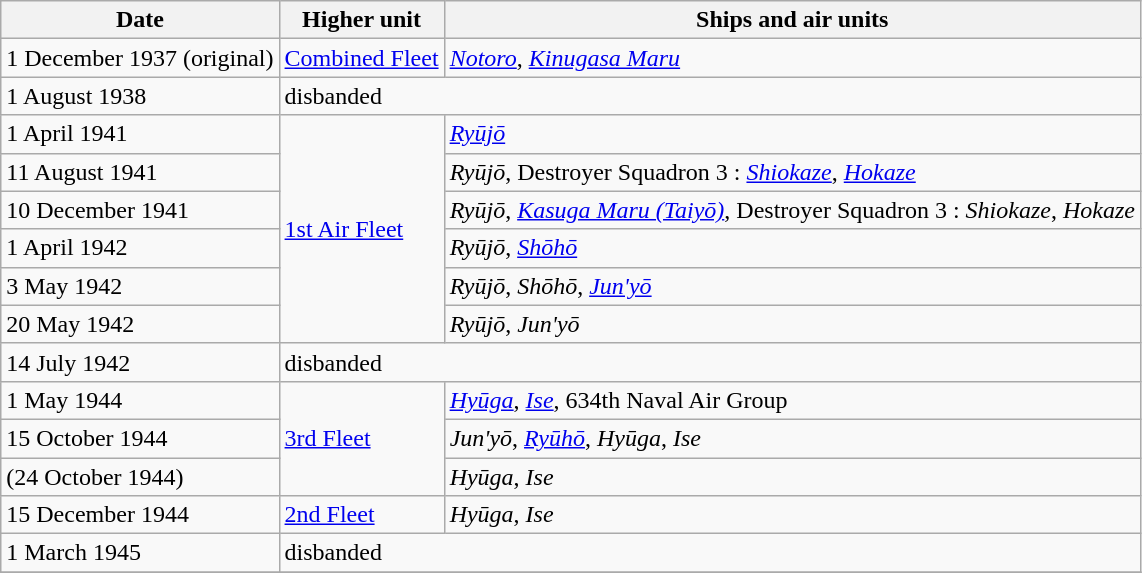<table class="wikitable">
<tr>
<th>Date</th>
<th>Higher unit</th>
<th>Ships and air units</th>
</tr>
<tr>
<td>1 December 1937 (original)</td>
<td><a href='#'>Combined Fleet</a></td>
<td><em><a href='#'>Notoro</a></em>, <em><a href='#'>Kinugasa Maru</a></em></td>
</tr>
<tr>
<td>1 August 1938</td>
<td colspan="2">disbanded</td>
</tr>
<tr>
<td>1 April 1941</td>
<td rowspan="6"><a href='#'>1st Air Fleet</a></td>
<td><em><a href='#'>Ryūjō</a></em></td>
</tr>
<tr>
<td>11 August 1941</td>
<td><em>Ryūjō</em>, Destroyer Squadron 3 : <em><a href='#'>Shiokaze</a></em>, <em><a href='#'>Hokaze</a></em></td>
</tr>
<tr>
<td>10 December 1941</td>
<td><em>Ryūjō</em>, <em><a href='#'>Kasuga Maru (Taiyō)</a></em>, Destroyer Squadron 3 : <em>Shiokaze</em>, <em>Hokaze</em></td>
</tr>
<tr>
<td>1 April 1942</td>
<td><em>Ryūjō</em>, <em><a href='#'>Shōhō</a></em></td>
</tr>
<tr>
<td>3 May 1942</td>
<td><em>Ryūjō</em>, <em>Shōhō</em>, <em><a href='#'>Jun'yō</a></em></td>
</tr>
<tr>
<td>20 May 1942</td>
<td><em>Ryūjō</em>, <em>Jun'yō</em></td>
</tr>
<tr>
<td>14 July 1942</td>
<td colspan="2">disbanded</td>
</tr>
<tr>
<td>1 May 1944</td>
<td rowspan="3"><a href='#'>3rd Fleet</a></td>
<td><em><a href='#'>Hyūga</a></em>, <em><a href='#'>Ise</a></em>, 634th Naval Air Group</td>
</tr>
<tr>
<td>15 October 1944</td>
<td><em>Jun'yō</em>, <em><a href='#'>Ryūhō</a></em>, <em>Hyūga</em>, <em>Ise</em></td>
</tr>
<tr>
<td>(24 October 1944)</td>
<td><em>Hyūga</em>, <em>Ise</em></td>
</tr>
<tr>
<td>15 December 1944</td>
<td><a href='#'>2nd Fleet</a></td>
<td><em>Hyūga</em>, <em>Ise</em></td>
</tr>
<tr>
<td>1 March 1945</td>
<td colspan="2">disbanded</td>
</tr>
<tr>
</tr>
</table>
